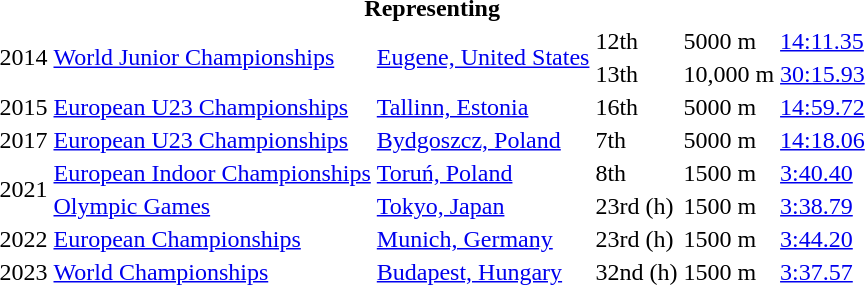<table>
<tr>
<th colspan="6">Representing </th>
</tr>
<tr>
<td rowspan=2>2014</td>
<td rowspan=2><a href='#'>World Junior Championships</a></td>
<td rowspan=2><a href='#'>Eugene, United States</a></td>
<td>12th</td>
<td>5000 m</td>
<td><a href='#'>14:11.35</a></td>
</tr>
<tr>
<td>13th</td>
<td>10,000 m</td>
<td><a href='#'>30:15.93</a></td>
</tr>
<tr>
<td>2015</td>
<td><a href='#'>European U23 Championships</a></td>
<td><a href='#'>Tallinn, Estonia</a></td>
<td>16th</td>
<td>5000 m</td>
<td><a href='#'>14:59.72</a></td>
</tr>
<tr>
<td>2017</td>
<td><a href='#'>European U23 Championships</a></td>
<td><a href='#'>Bydgoszcz, Poland</a></td>
<td>7th</td>
<td>5000 m</td>
<td><a href='#'>14:18.06</a></td>
</tr>
<tr>
<td rowspan=2>2021</td>
<td><a href='#'>European Indoor Championships</a></td>
<td><a href='#'>Toruń, Poland</a></td>
<td>8th</td>
<td>1500 m</td>
<td><a href='#'>3:40.40</a></td>
</tr>
<tr>
<td><a href='#'>Olympic Games</a></td>
<td><a href='#'>Tokyo, Japan</a></td>
<td>23rd (h)</td>
<td>1500 m</td>
<td><a href='#'>3:38.79</a></td>
</tr>
<tr>
<td>2022</td>
<td><a href='#'>European Championships</a></td>
<td><a href='#'>Munich, Germany</a></td>
<td>23rd (h)</td>
<td>1500 m</td>
<td><a href='#'>3:44.20</a></td>
</tr>
<tr>
<td>2023</td>
<td><a href='#'>World Championships</a></td>
<td><a href='#'>Budapest, Hungary</a></td>
<td>32nd (h)</td>
<td>1500 m</td>
<td><a href='#'>3:37.57</a></td>
</tr>
</table>
